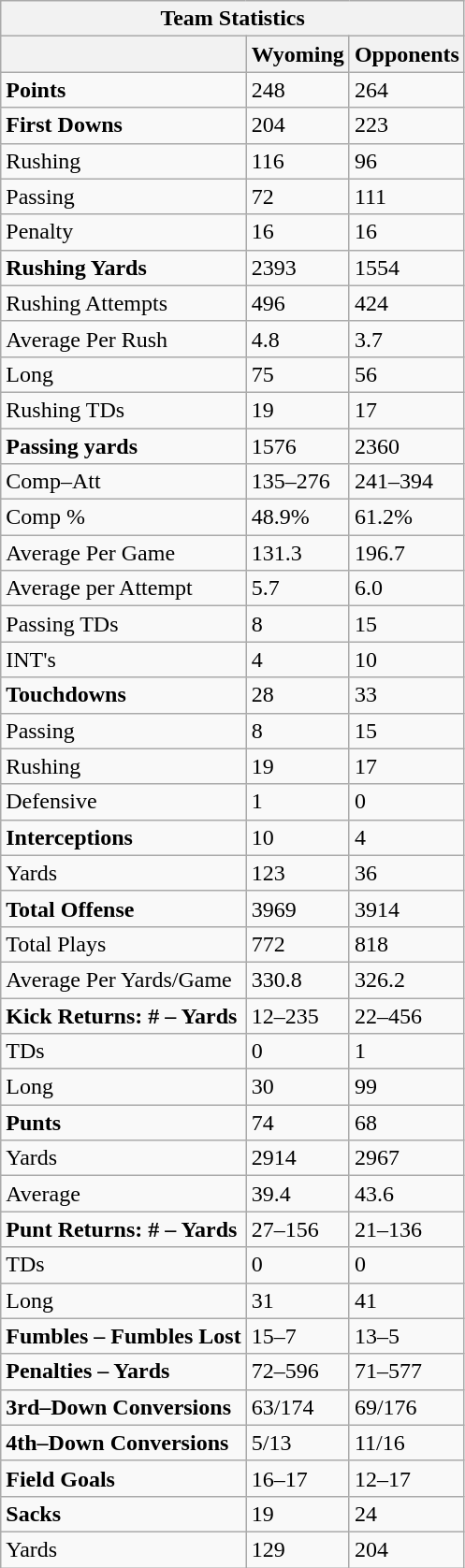<table class="wikitable collapsible collapsed">
<tr>
<th colspan="3">Team Statistics</th>
</tr>
<tr>
<th></th>
<th>Wyoming</th>
<th>Opponents</th>
</tr>
<tr>
<td><strong>Points</strong></td>
<td>248</td>
<td>264</td>
</tr>
<tr>
<td><strong>First Downs</strong></td>
<td>204</td>
<td>223</td>
</tr>
<tr>
<td>Rushing</td>
<td>116</td>
<td>96</td>
</tr>
<tr>
<td>Passing</td>
<td>72</td>
<td>111</td>
</tr>
<tr>
<td>Penalty</td>
<td>16</td>
<td>16</td>
</tr>
<tr>
<td><strong>Rushing Yards</strong></td>
<td>2393</td>
<td>1554</td>
</tr>
<tr>
<td>Rushing Attempts</td>
<td>496</td>
<td>424</td>
</tr>
<tr>
<td>Average Per Rush</td>
<td>4.8</td>
<td>3.7</td>
</tr>
<tr>
<td>Long</td>
<td>75</td>
<td>56</td>
</tr>
<tr>
<td>Rushing TDs</td>
<td>19</td>
<td>17</td>
</tr>
<tr>
<td><strong>Passing yards</strong></td>
<td>1576</td>
<td>2360</td>
</tr>
<tr>
<td>Comp–Att</td>
<td>135–276</td>
<td>241–394</td>
</tr>
<tr>
<td>Comp %</td>
<td>48.9%</td>
<td>61.2%</td>
</tr>
<tr>
<td>Average Per Game</td>
<td>131.3</td>
<td>196.7</td>
</tr>
<tr>
<td>Average per Attempt</td>
<td>5.7</td>
<td>6.0</td>
</tr>
<tr>
<td>Passing TDs</td>
<td>8</td>
<td>15</td>
</tr>
<tr>
<td>INT's</td>
<td>4</td>
<td>10</td>
</tr>
<tr>
<td><strong>Touchdowns</strong></td>
<td>28</td>
<td>33</td>
</tr>
<tr>
<td>Passing</td>
<td>8</td>
<td>15</td>
</tr>
<tr>
<td>Rushing</td>
<td>19</td>
<td>17</td>
</tr>
<tr>
<td>Defensive</td>
<td>1</td>
<td>0</td>
</tr>
<tr>
<td><strong>Interceptions</strong></td>
<td>10</td>
<td>4</td>
</tr>
<tr>
<td>Yards</td>
<td>123</td>
<td>36</td>
</tr>
<tr>
<td><strong>Total Offense</strong></td>
<td>3969</td>
<td>3914</td>
</tr>
<tr>
<td>Total Plays</td>
<td>772</td>
<td>818</td>
</tr>
<tr>
<td>Average Per Yards/Game</td>
<td>330.8</td>
<td>326.2</td>
</tr>
<tr>
<td><strong>Kick Returns: # – Yards</strong></td>
<td>12–235</td>
<td>22–456</td>
</tr>
<tr>
<td>TDs</td>
<td>0</td>
<td>1</td>
</tr>
<tr>
<td>Long</td>
<td>30</td>
<td>99</td>
</tr>
<tr>
<td><strong>Punts</strong></td>
<td>74</td>
<td>68</td>
</tr>
<tr>
<td>Yards</td>
<td>2914</td>
<td>2967</td>
</tr>
<tr>
<td>Average</td>
<td>39.4</td>
<td>43.6</td>
</tr>
<tr>
<td><strong>Punt Returns: # – Yards</strong></td>
<td>27–156</td>
<td>21–136</td>
</tr>
<tr>
<td>TDs</td>
<td>0</td>
<td>0</td>
</tr>
<tr>
<td>Long</td>
<td>31</td>
<td>41</td>
</tr>
<tr>
<td><strong>Fumbles – Fumbles Lost</strong></td>
<td>15–7</td>
<td>13–5</td>
</tr>
<tr>
<td><strong>Penalties – Yards</strong></td>
<td>72–596</td>
<td>71–577</td>
</tr>
<tr>
<td><strong>3rd–Down Conversions</strong></td>
<td>63/174</td>
<td>69/176</td>
</tr>
<tr>
<td><strong>4th–Down Conversions</strong></td>
<td>5/13</td>
<td>11/16</td>
</tr>
<tr>
<td><strong>Field Goals</strong></td>
<td>16–17</td>
<td>12–17</td>
</tr>
<tr>
<td><strong>Sacks</strong></td>
<td>19</td>
<td>24</td>
</tr>
<tr>
<td>Yards</td>
<td>129</td>
<td>204</td>
</tr>
</table>
